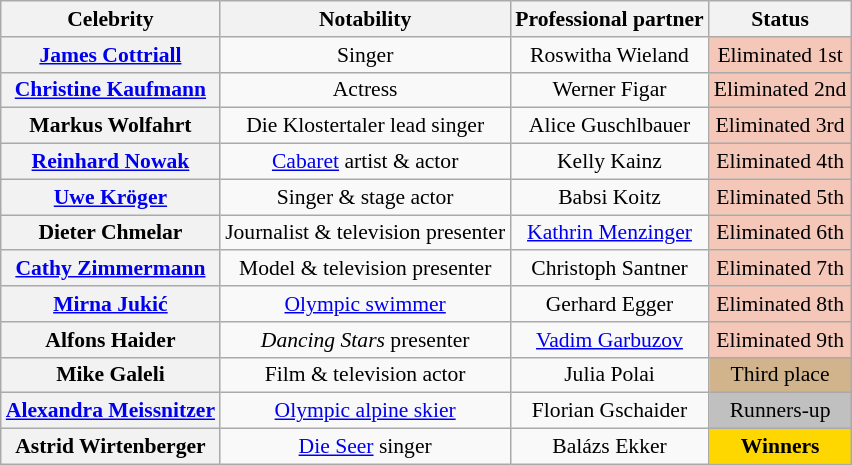<table class="wikitable sortable" style="text-align:center; font-size:90%">
<tr>
<th scope="col">Celebrity</th>
<th scope="col" class="unsortable">Notability</th>
<th scope="col">Professional partner</th>
<th scope="col">Status</th>
</tr>
<tr>
<th scope="row"><a href='#'>James Cottriall</a></th>
<td>Singer</td>
<td>Roswitha Wieland</td>
<td bgcolor="f4c7b8">Eliminated 1st</td>
</tr>
<tr>
<th scope="row"><a href='#'>Christine Kaufmann</a></th>
<td>Actress</td>
<td>Werner Figar</td>
<td bgcolor="f4c7b8">Eliminated 2nd</td>
</tr>
<tr>
<th scope="row">Markus Wolfahrt</th>
<td>Die Klostertaler lead singer</td>
<td>Alice Guschlbauer</td>
<td bgcolor="f4c7b8">Eliminated 3rd</td>
</tr>
<tr>
<th scope="row"><a href='#'>Reinhard Nowak</a></th>
<td><a href='#'>Cabaret</a> artist & actor</td>
<td>Kelly Kainz</td>
<td bgcolor="f4c7b8">Eliminated 4th</td>
</tr>
<tr>
<th scope="row"><a href='#'>Uwe Kröger</a></th>
<td>Singer & stage actor</td>
<td>Babsi Koitz</td>
<td bgcolor="f4c7b8">Eliminated 5th</td>
</tr>
<tr>
<th scope="row">Dieter Chmelar</th>
<td>Journalist & television presenter</td>
<td><a href='#'>Kathrin Menzinger</a></td>
<td bgcolor="f4c7b8">Eliminated 6th</td>
</tr>
<tr>
<th scope="row"><a href='#'>Cathy Zimmermann</a></th>
<td>Model & television presenter</td>
<td>Christoph Santner</td>
<td bgcolor="f4c7b8">Eliminated 7th</td>
</tr>
<tr>
<th scope="row"><a href='#'>Mirna Jukić</a></th>
<td><a href='#'>Olympic swimmer</a></td>
<td>Gerhard Egger</td>
<td bgcolor="f4c7b8">Eliminated 8th</td>
</tr>
<tr>
<th scope="row">Alfons Haider</th>
<td><em>Dancing Stars</em> presenter</td>
<td><a href='#'>Vadim Garbuzov</a></td>
<td bgcolor="f4c7b8">Eliminated 9th</td>
</tr>
<tr>
<th scope="row">Mike Galeli</th>
<td>Film & television actor</td>
<td>Julia Polai</td>
<td bgcolor="tan">Third place</td>
</tr>
<tr>
<th scope="row"><a href='#'>Alexandra Meissnitzer</a></th>
<td><a href='#'>Olympic alpine skier</a></td>
<td>Florian Gschaider</td>
<td bgcolor="silver">Runners-up</td>
</tr>
<tr>
<th scope="row">Astrid Wirtenberger</th>
<td><a href='#'>Die Seer</a> singer</td>
<td>Balázs Ekker</td>
<td bgcolor="gold"><strong>Winners</strong></td>
</tr>
</table>
